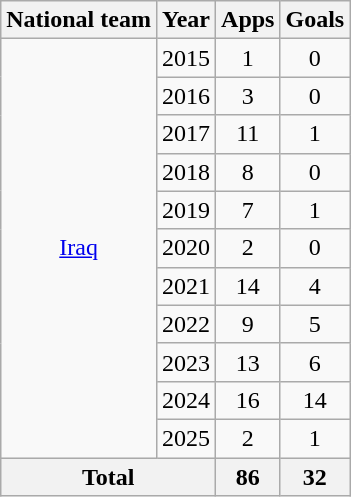<table class="wikitable" style="text-align:center">
<tr>
<th>National team</th>
<th>Year</th>
<th>Apps</th>
<th>Goals</th>
</tr>
<tr>
<td rowspan="11"><a href='#'>Iraq</a></td>
<td>2015</td>
<td>1</td>
<td>0</td>
</tr>
<tr>
<td>2016</td>
<td>3</td>
<td>0</td>
</tr>
<tr>
<td>2017</td>
<td>11</td>
<td>1</td>
</tr>
<tr>
<td>2018</td>
<td>8</td>
<td>0</td>
</tr>
<tr>
<td>2019</td>
<td>7</td>
<td>1</td>
</tr>
<tr>
<td>2020</td>
<td>2</td>
<td>0</td>
</tr>
<tr>
<td>2021</td>
<td>14</td>
<td>4</td>
</tr>
<tr>
<td>2022</td>
<td>9</td>
<td>5</td>
</tr>
<tr>
<td>2023</td>
<td>13</td>
<td>6</td>
</tr>
<tr>
<td>2024</td>
<td>16</td>
<td>14</td>
</tr>
<tr>
<td>2025</td>
<td>2</td>
<td>1</td>
</tr>
<tr>
<th colspan="2">Total</th>
<th>86</th>
<th>32</th>
</tr>
</table>
